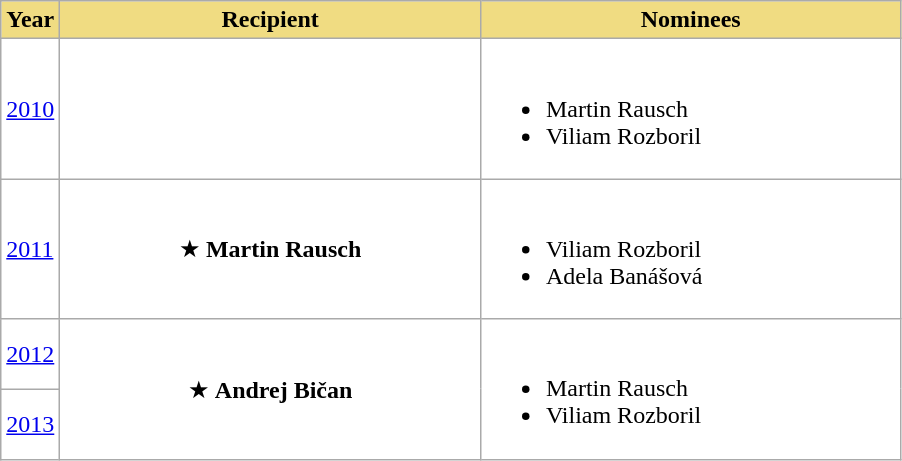<table class=wikitable sortable style="background:white">
<tr>
<th style=background:#F0DC82>Year</th>
<th style=background:#F0DC82 width=273>Recipient</th>
<th style=background:#F0DC82 width=273>Nominees</th>
</tr>
<tr>
<td><a href='#'>2010</a></td>
<td align=center></td>
<td><br><ul><li>Martin Rausch</li><li>Viliam Rozboril</li></ul></td>
</tr>
<tr>
<td><a href='#'>2011</a></td>
<td align=center>★ <strong>Martin Rausch</strong></td>
<td><br><ul><li>Viliam Rozboril</li><li>Adela Banášová</li></ul></td>
</tr>
<tr>
<td><a href='#'>2012</a></td>
<td align=center rowspan=2>★ <strong>Andrej Bičan</strong> <br></td>
<td rowspan=2><br><ul><li>Martin Rausch</li><li>Viliam Rozboril</li></ul></td>
</tr>
<tr>
<td><a href='#'>2013</a></td>
</tr>
</table>
